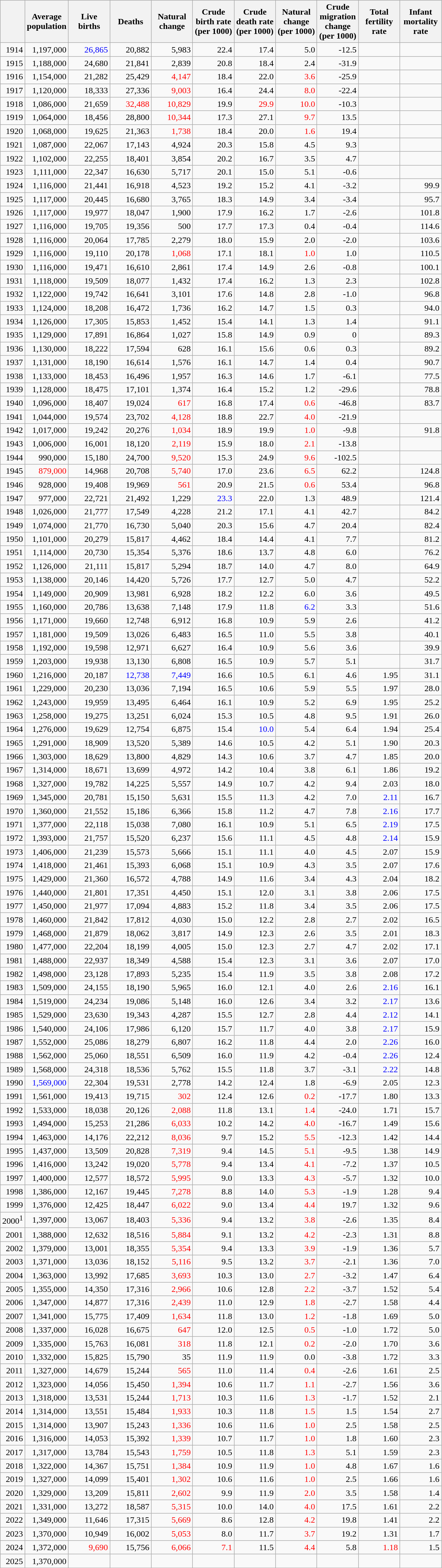<table class="wikitable sortable" style="text-align: right;">
<tr>
<th></th>
<th width="70pt">Average population</th>
<th width="70pt">Live births</th>
<th width="70pt">Deaths</th>
<th width="70pt">Natural change</th>
<th width="70pt">Crude birth rate (per 1000)</th>
<th width="70pt">Crude death rate (per 1000)</th>
<th width="70pt">Natural change (per 1000)</th>
<th width="70pt">Crude migration change (per 1000)</th>
<th width="70pt">Total fertility rate</th>
<th width="70pt">Infant mortality rate</th>
</tr>
<tr>
<td>1914</td>
<td>1,197,000</td>
<td style="color: blue">26,865</td>
<td>20,882</td>
<td>5,983</td>
<td>22.4</td>
<td>17.4</td>
<td>5.0</td>
<td>-12.5</td>
<td style="color: blue"></td>
<td></td>
</tr>
<tr>
<td>1915</td>
<td>1,188,000</td>
<td>24,680</td>
<td>21,841</td>
<td>2,839</td>
<td>20.8</td>
<td>18.4</td>
<td>2.4</td>
<td>-31.9</td>
<td style="color: blue"></td>
<td></td>
</tr>
<tr>
<td>1916</td>
<td>1,154,000</td>
<td>21,282</td>
<td>25,429</td>
<td align="right" style="color: red">4,147</td>
<td>18.4</td>
<td>22.0</td>
<td align="right" style="color: red">3.6</td>
<td>-25.9</td>
<td style="color: blue"></td>
<td></td>
</tr>
<tr>
<td>1917</td>
<td>1,120,000</td>
<td>18,333</td>
<td>27,336</td>
<td align="right" style="color: red">9,003</td>
<td>16.4</td>
<td>24.4</td>
<td align="right" style="color: red">8.0</td>
<td>-22.4</td>
<td style="color: blue"></td>
<td></td>
</tr>
<tr>
<td>1918</td>
<td>1,086,000</td>
<td>21,659</td>
<td style="color: red">32,488</td>
<td align="right" style="color: red">10,829</td>
<td>19.9</td>
<td style="color: red">29.9</td>
<td align="right" style="color: red">10.0</td>
<td>-10.3</td>
<td style="color: blue"></td>
<td></td>
</tr>
<tr>
<td>1919</td>
<td>1,064,000</td>
<td>18,456</td>
<td>28,800</td>
<td align="right" style="color: red">10,344</td>
<td>17.3</td>
<td>27.1</td>
<td align="right" style="color: red">9.7</td>
<td>13.5</td>
<td style="color: blue"></td>
<td></td>
</tr>
<tr>
<td>1920</td>
<td>1,068,000</td>
<td>19,625</td>
<td>21,363</td>
<td align="right" style="color: red">1,738</td>
<td>18.4</td>
<td>20.0</td>
<td align="right" style="color: red">1.6</td>
<td>19.4</td>
<td style="color: blue"></td>
<td></td>
</tr>
<tr>
<td>1921</td>
<td>1,087,000</td>
<td>22,067</td>
<td>17,143</td>
<td>4,924</td>
<td>20.3</td>
<td>15.8</td>
<td>4.5</td>
<td>9.3</td>
<td style="color: blue"></td>
<td></td>
</tr>
<tr>
<td>1922</td>
<td>1,102,000</td>
<td>22,255</td>
<td>18,401</td>
<td>3,854</td>
<td>20.2</td>
<td>16.7</td>
<td>3.5</td>
<td>4.7</td>
<td style="color: blue"></td>
<td></td>
</tr>
<tr>
<td>1923</td>
<td>1,111,000</td>
<td>22,347</td>
<td>16,630</td>
<td>5,717</td>
<td>20.1</td>
<td>15.0</td>
<td>5.1</td>
<td>-0.6</td>
<td style="color: blue"></td>
<td></td>
</tr>
<tr>
<td>1924</td>
<td>1,116,000</td>
<td>21,441</td>
<td>16,918</td>
<td>4,523</td>
<td>19.2</td>
<td>15.2</td>
<td>4.1</td>
<td>-3.2</td>
<td style="color: blue"></td>
<td>99.9</td>
</tr>
<tr>
<td>1925</td>
<td>1,117,000</td>
<td>20,445</td>
<td>16,680</td>
<td>3,765</td>
<td>18.3</td>
<td>14.9</td>
<td>3.4</td>
<td>-3.4</td>
<td style="color: blue"></td>
<td>95.7</td>
</tr>
<tr>
<td>1926</td>
<td>1,117,000</td>
<td>19,977</td>
<td>18,047</td>
<td>1,900</td>
<td>17.9</td>
<td>16.2</td>
<td>1.7</td>
<td>-2.6</td>
<td style="color: blue"></td>
<td>101.8</td>
</tr>
<tr>
<td>1927</td>
<td>1,116,000</td>
<td>19,705</td>
<td>19,356</td>
<td>500</td>
<td>17.7</td>
<td>17.3</td>
<td>0.4</td>
<td>-0.4</td>
<td style="color: blue"></td>
<td>114.6</td>
</tr>
<tr>
<td>1928</td>
<td>1,116,000</td>
<td>20,064</td>
<td>17,785</td>
<td>2,279</td>
<td>18.0</td>
<td>15.9</td>
<td>2.0</td>
<td>-2.0</td>
<td style="color: blue"></td>
<td>103.6</td>
</tr>
<tr>
<td>1929</td>
<td>1,116,000</td>
<td>19,110</td>
<td>20,178</td>
<td style="color: red">1,068</td>
<td>17.1</td>
<td>18.1</td>
<td style="color: red">1.0</td>
<td>1.0</td>
<td style="color: blue"></td>
<td>110.5</td>
</tr>
<tr>
<td>1930</td>
<td>1,116,000</td>
<td>19,471</td>
<td>16,610</td>
<td>2,861</td>
<td>17.4</td>
<td>14.9</td>
<td>2.6</td>
<td>-0.8</td>
<td style="color: blue"></td>
<td>100.1</td>
</tr>
<tr>
<td>1931</td>
<td>1,118,000</td>
<td>19,509</td>
<td>18,077</td>
<td>1,432</td>
<td>17.4</td>
<td>16.2</td>
<td>1.3</td>
<td>2.3</td>
<td style="color: blue"></td>
<td>102.8</td>
</tr>
<tr>
<td>1932</td>
<td>1,122,000</td>
<td>19,742</td>
<td>16,641</td>
<td>3,101</td>
<td>17.6</td>
<td>14.8</td>
<td>2.8</td>
<td>-1.0</td>
<td style="color: blue"></td>
<td>96.8</td>
</tr>
<tr>
<td>1933</td>
<td>1,124,000</td>
<td>18,208</td>
<td>16,472</td>
<td>1,736</td>
<td>16.2</td>
<td>14.7</td>
<td>1.5</td>
<td>0.3</td>
<td style="color: blue"></td>
<td>94.0</td>
</tr>
<tr>
<td>1934</td>
<td>1,126,000</td>
<td>17,305</td>
<td>15,853</td>
<td>1,452</td>
<td>15.4</td>
<td>14.1</td>
<td>1.3</td>
<td>1.4</td>
<td style="color: blue"></td>
<td>91.1</td>
</tr>
<tr>
<td>1935</td>
<td>1,129,000</td>
<td>17,891</td>
<td>16,864</td>
<td>1,027</td>
<td>15.8</td>
<td>14.9</td>
<td>0.9</td>
<td>0</td>
<td style="color: blue"></td>
<td>89.3</td>
</tr>
<tr>
<td>1936</td>
<td>1,130,000</td>
<td>18,222</td>
<td>17,594</td>
<td>628</td>
<td>16.1</td>
<td>15.6</td>
<td>0.6</td>
<td>0.3</td>
<td style="color: blue"></td>
<td>89.2</td>
</tr>
<tr>
<td>1937</td>
<td>1,131,000</td>
<td>18,190</td>
<td>16,614</td>
<td>1,576</td>
<td>16.1</td>
<td>14.7</td>
<td>1.4</td>
<td>0.4</td>
<td style="color: blue"></td>
<td>90.7</td>
</tr>
<tr>
<td>1938</td>
<td>1,133,000</td>
<td>18,453</td>
<td>16,496</td>
<td>1,957</td>
<td>16.3</td>
<td>14.6</td>
<td>1.7</td>
<td>-6.1</td>
<td style="color: blue"></td>
<td>77.5</td>
</tr>
<tr>
<td>1939</td>
<td>1,128,000</td>
<td>18,475</td>
<td>17,101</td>
<td>1,374</td>
<td>16.4</td>
<td>15.2</td>
<td>1.2</td>
<td>-29.6</td>
<td style="color: blue"></td>
<td>78.8</td>
</tr>
<tr>
<td>1940</td>
<td>1,096,000</td>
<td>18,407</td>
<td>19,024</td>
<td style="color: red">617</td>
<td>16.8</td>
<td>17.4</td>
<td style="color: red">0.6</td>
<td>-46.8</td>
<td style="color: blue"></td>
<td>83.7</td>
</tr>
<tr>
<td>1941</td>
<td>1,044,000</td>
<td>19,574</td>
<td>23,702</td>
<td style="color: red">4,128</td>
<td>18.8</td>
<td>22.7</td>
<td style="color: red">4.0</td>
<td>-21.9</td>
<td style="color: blue"></td>
<td></td>
</tr>
<tr>
<td>1942</td>
<td>1,017,000</td>
<td>19,242</td>
<td>20,276</td>
<td style="color: red">1,034</td>
<td>18.9</td>
<td>19.9</td>
<td style="color: red">1.0</td>
<td>-9.8</td>
<td style="color: blue"></td>
<td>91.8</td>
</tr>
<tr>
<td>1943</td>
<td>1,006,000</td>
<td>16,001</td>
<td>18,120</td>
<td style="color: red">2,119</td>
<td>15.9</td>
<td>18.0</td>
<td style="color: red">2.1</td>
<td>-13.8</td>
<td style="color: blue"></td>
<td></td>
</tr>
<tr>
<td>1944</td>
<td>990,000</td>
<td>15,180</td>
<td>24,700</td>
<td style="color: red">9,520</td>
<td>15.3</td>
<td>24.9</td>
<td style="color: red">9.6</td>
<td>-102.5</td>
<td style="color: blue"></td>
<td></td>
</tr>
<tr>
<td>1945</td>
<td style="color: red">879,000</td>
<td>14,968</td>
<td>20,708</td>
<td style="color: red">5,740</td>
<td>17.0</td>
<td>23.6</td>
<td style="color: red">6.5</td>
<td>62.2</td>
<td style="color: blue"></td>
<td>124.8</td>
</tr>
<tr>
<td>1946</td>
<td>928,000</td>
<td>19,408</td>
<td>19,969</td>
<td style="color: red">561</td>
<td>20.9</td>
<td>21.5</td>
<td style="color: red">0.6</td>
<td>53.4</td>
<td style="color: blue"></td>
<td>96.8</td>
</tr>
<tr>
<td>1947</td>
<td>977,000</td>
<td>22,721</td>
<td>21,492</td>
<td>1,229</td>
<td style="color: blue">23.3</td>
<td>22.0</td>
<td>1.3</td>
<td>48.9</td>
<td style="color: blue"></td>
<td>121.4</td>
</tr>
<tr>
<td>1948</td>
<td>1,026,000</td>
<td>21,777</td>
<td>17,549</td>
<td>4,228</td>
<td>21.2</td>
<td>17.1</td>
<td>4.1</td>
<td>42.7</td>
<td style="color: blue"></td>
<td>84.2</td>
</tr>
<tr>
<td>1949</td>
<td>1,074,000</td>
<td>21,770</td>
<td>16,730</td>
<td>5,040</td>
<td>20.3</td>
<td>15.6</td>
<td>4.7</td>
<td>20.4</td>
<td style="color: blue"></td>
<td>82.4</td>
</tr>
<tr>
<td>1950</td>
<td>1,101,000</td>
<td>20,279</td>
<td>15,817</td>
<td>4,462</td>
<td>18.4</td>
<td>14.4</td>
<td>4.1</td>
<td>7.7</td>
<td></td>
<td>81.2</td>
</tr>
<tr>
<td>1951</td>
<td>1,114,000</td>
<td>20,730</td>
<td>15,354</td>
<td>5,376</td>
<td>18.6</td>
<td>13.7</td>
<td>4.8</td>
<td>6.0</td>
<td></td>
<td>76.2</td>
</tr>
<tr>
<td>1952</td>
<td>1,126,000</td>
<td>21,111</td>
<td>15,817</td>
<td>5,294</td>
<td>18.7</td>
<td>14.0</td>
<td>4.7</td>
<td>8.0</td>
<td></td>
<td>64.9</td>
</tr>
<tr>
<td>1953</td>
<td>1,138,000</td>
<td>20,146</td>
<td>14,420</td>
<td>5,726</td>
<td>17.7</td>
<td>12.7</td>
<td>5.0</td>
<td>4.7</td>
<td></td>
<td>52.2</td>
</tr>
<tr>
<td>1954</td>
<td>1,149,000</td>
<td>20,909</td>
<td>13,981</td>
<td>6,928</td>
<td>18.2</td>
<td>12.2</td>
<td>6.0</td>
<td>3.6</td>
<td></td>
<td>49.5</td>
</tr>
<tr>
<td>1955</td>
<td>1,160,000</td>
<td>20,786</td>
<td>13,638</td>
<td>7,148</td>
<td>17.9</td>
<td>11.8</td>
<td style="color: blue">6.2</td>
<td>3.3</td>
<td></td>
<td>51.6</td>
</tr>
<tr>
<td>1956</td>
<td>1,171,000</td>
<td>19,660</td>
<td>12,748</td>
<td>6,912</td>
<td>16.8</td>
<td>10.9</td>
<td>5.9</td>
<td>2.6</td>
<td></td>
<td>41.2</td>
</tr>
<tr>
<td>1957</td>
<td>1,181,000</td>
<td>19,509</td>
<td>13,026</td>
<td>6,483</td>
<td>16.5</td>
<td>11.0</td>
<td>5.5</td>
<td>3.8</td>
<td></td>
<td>40.1</td>
</tr>
<tr>
<td>1958</td>
<td>1,192,000</td>
<td>19,598</td>
<td>12,971</td>
<td>6,627</td>
<td>16.4</td>
<td>10.9</td>
<td>5.6</td>
<td>3.6</td>
<td></td>
<td>39.9</td>
</tr>
<tr>
<td>1959</td>
<td>1,203,000</td>
<td>19,938</td>
<td>13,130</td>
<td>6,808</td>
<td>16.5</td>
<td>10.9</td>
<td>5.7</td>
<td>5.1</td>
<td></td>
<td>31.7</td>
</tr>
<tr>
<td>1960</td>
<td>1,216,000</td>
<td>20,187</td>
<td style="color: blue">12,738</td>
<td style="color: blue">7,449</td>
<td>16.6</td>
<td>10.5</td>
<td>6.1</td>
<td>4.6</td>
<td>1.95</td>
<td>31.1</td>
</tr>
<tr>
<td>1961</td>
<td>1,229,000</td>
<td>20,230</td>
<td>13,036</td>
<td>7,194</td>
<td>16.5</td>
<td>10.6</td>
<td>5.9</td>
<td>5.5</td>
<td>1.97</td>
<td>28.0</td>
</tr>
<tr>
<td>1962</td>
<td>1,243,000</td>
<td>19,959</td>
<td>13,495</td>
<td>6,464</td>
<td>16.1</td>
<td>10.9</td>
<td>5.2</td>
<td>6.9</td>
<td>1.95</td>
<td>25.2</td>
</tr>
<tr>
<td>1963</td>
<td>1,258,000</td>
<td>19,275</td>
<td>13,251</td>
<td>6,024</td>
<td>15.3</td>
<td>10.5</td>
<td>4.8</td>
<td>9.5</td>
<td>1.91</td>
<td>26.0</td>
</tr>
<tr>
<td>1964</td>
<td>1,276,000</td>
<td>19,629</td>
<td>12,754</td>
<td>6,875</td>
<td>15.4</td>
<td style="color: blue">10.0</td>
<td>5.4</td>
<td>6.4</td>
<td>1.94</td>
<td>25.4</td>
</tr>
<tr>
<td>1965</td>
<td>1,291,000</td>
<td>18,909</td>
<td>13,520</td>
<td>5,389</td>
<td>14.6</td>
<td>10.5</td>
<td>4.2</td>
<td>5.1</td>
<td>1.90</td>
<td>20.3</td>
</tr>
<tr>
<td>1966</td>
<td>1,303,000</td>
<td>18,629</td>
<td>13,800</td>
<td>4,829</td>
<td>14.3</td>
<td>10.6</td>
<td>3.7</td>
<td>4.7</td>
<td>1.85</td>
<td>20.0</td>
</tr>
<tr>
<td>1967</td>
<td>1,314,000</td>
<td>18,671</td>
<td>13,699</td>
<td>4,972</td>
<td>14.2</td>
<td>10.4</td>
<td>3.8</td>
<td>6.1</td>
<td>1.86</td>
<td>19.2</td>
</tr>
<tr>
<td>1968</td>
<td>1,327,000</td>
<td>19,782</td>
<td>14,225</td>
<td>5,557</td>
<td>14.9</td>
<td>10.7</td>
<td>4.2</td>
<td>9.4</td>
<td>2.03</td>
<td>18.0</td>
</tr>
<tr>
<td>1969</td>
<td>1,345,000</td>
<td>20,781</td>
<td>15,150</td>
<td>5,631</td>
<td>15.5</td>
<td>11.3</td>
<td>4.2</td>
<td>7.0</td>
<td style="color: blue">2.11</td>
<td>16.7</td>
</tr>
<tr>
<td>1970</td>
<td>1,360,000</td>
<td>21,552</td>
<td>15,186</td>
<td>6,366</td>
<td>15.8</td>
<td>11.2</td>
<td>4.7</td>
<td>7.8</td>
<td style="color: blue">2.16</td>
<td>17.7</td>
</tr>
<tr>
<td>1971</td>
<td>1,377,000</td>
<td>22,118</td>
<td>15,038</td>
<td>7,080</td>
<td>16.1</td>
<td>10.9</td>
<td>5.1</td>
<td>6.5</td>
<td style="color: blue">2.19</td>
<td>17.5</td>
</tr>
<tr>
<td>1972</td>
<td>1,393,000</td>
<td>21,757</td>
<td>15,520</td>
<td>6,237</td>
<td>15.6</td>
<td>11.1</td>
<td>4.5</td>
<td>4.8</td>
<td style="color: blue">2.14</td>
<td>15.9</td>
</tr>
<tr>
<td>1973</td>
<td>1,406,000</td>
<td>21,239</td>
<td>15,573</td>
<td>5,666</td>
<td>15.1</td>
<td>11.1</td>
<td>4.0</td>
<td>4.5</td>
<td>2.07</td>
<td>15.9</td>
</tr>
<tr>
<td>1974</td>
<td>1,418,000</td>
<td>21,461</td>
<td>15,393</td>
<td>6,068</td>
<td>15.1</td>
<td>10.9</td>
<td>4.3</td>
<td>3.5</td>
<td>2.07</td>
<td>17.6</td>
</tr>
<tr>
<td>1975</td>
<td>1,429,000</td>
<td>21,360</td>
<td>16,572</td>
<td>4,788</td>
<td>14.9</td>
<td>11.6</td>
<td>3.4</td>
<td>4.3</td>
<td>2.04</td>
<td>18.2</td>
</tr>
<tr>
<td>1976</td>
<td>1,440,000</td>
<td>21,801</td>
<td>17,351</td>
<td>4,450</td>
<td>15.1</td>
<td>12.0</td>
<td>3.1</td>
<td>3.8</td>
<td>2.06</td>
<td>17.5</td>
</tr>
<tr>
<td>1977</td>
<td>1,450,000</td>
<td>21,977</td>
<td>17,094</td>
<td>4,883</td>
<td>15.2</td>
<td>11.8</td>
<td>3.4</td>
<td>3.5</td>
<td>2.06</td>
<td>17.5</td>
</tr>
<tr>
<td>1978</td>
<td>1,460,000</td>
<td>21,842</td>
<td>17,812</td>
<td>4,030</td>
<td>15.0</td>
<td>12.2</td>
<td>2.8</td>
<td>2.7</td>
<td>2.02</td>
<td>16.5</td>
</tr>
<tr>
<td>1979</td>
<td>1,468,000</td>
<td>21,879</td>
<td>18,062</td>
<td>3,817</td>
<td>14.9</td>
<td>12.3</td>
<td>2.6</td>
<td>3.5</td>
<td>2.01</td>
<td>18.3</td>
</tr>
<tr>
<td>1980</td>
<td>1,477,000</td>
<td>22,204</td>
<td>18,199</td>
<td>4,005</td>
<td>15.0</td>
<td>12.3</td>
<td>2.7</td>
<td>4.7</td>
<td>2.02</td>
<td>17.1</td>
</tr>
<tr>
<td>1981</td>
<td>1,488,000</td>
<td>22,937</td>
<td>18,349</td>
<td>4,588</td>
<td>15.4</td>
<td>12.3</td>
<td>3.1</td>
<td>3.6</td>
<td>2.07</td>
<td>17.0</td>
</tr>
<tr>
<td>1982</td>
<td>1,498,000</td>
<td>23,128</td>
<td>17,893</td>
<td>5,235</td>
<td>15.4</td>
<td>11.9</td>
<td>3.5</td>
<td>3.8</td>
<td>2.08</td>
<td>17.2</td>
</tr>
<tr>
<td>1983</td>
<td>1,509,000</td>
<td>24,155</td>
<td>18,190</td>
<td>5,965</td>
<td>16.0</td>
<td>12.1</td>
<td>4.0</td>
<td>2.6</td>
<td style="color: blue">2.16</td>
<td>16.1</td>
</tr>
<tr>
<td>1984</td>
<td>1,519,000</td>
<td>24,234</td>
<td>19,086</td>
<td>5,148</td>
<td>16.0</td>
<td>12.6</td>
<td>3.4</td>
<td>3.2</td>
<td style="color: blue">2.17</td>
<td>13.6</td>
</tr>
<tr>
<td>1985</td>
<td>1,529,000</td>
<td>23,630</td>
<td>19,343</td>
<td>4,287</td>
<td>15.5</td>
<td>12.7</td>
<td>2.8</td>
<td>4.4</td>
<td style="color: blue">2.12</td>
<td>14.1</td>
</tr>
<tr>
<td>1986</td>
<td>1,540,000</td>
<td>24,106</td>
<td>17,986</td>
<td>6,120</td>
<td>15.7</td>
<td>11.7</td>
<td>4.0</td>
<td>3.8</td>
<td style="color: blue">2.17</td>
<td>15.9</td>
</tr>
<tr>
<td>1987</td>
<td>1,552,000</td>
<td>25,086</td>
<td>18,279</td>
<td>6,807</td>
<td>16.2</td>
<td>11.8</td>
<td>4.4</td>
<td>2.0</td>
<td style="color: blue">2.26</td>
<td>16.0</td>
</tr>
<tr>
<td>1988</td>
<td>1,562,000</td>
<td>25,060</td>
<td>18,551</td>
<td>6,509</td>
<td>16.0</td>
<td>11.9</td>
<td>4.2</td>
<td>-0.4</td>
<td style="color: blue">2.26</td>
<td>12.4</td>
</tr>
<tr>
<td>1989</td>
<td>1,568,000</td>
<td>24,318</td>
<td>18,536</td>
<td>5,762</td>
<td>15.5</td>
<td>11.8</td>
<td>3.7</td>
<td>-3.1</td>
<td style="color: blue">2.22</td>
<td>14.8</td>
</tr>
<tr>
<td>1990</td>
<td style="color: blue">1,569,000</td>
<td>22,304</td>
<td>19,531</td>
<td>2,778</td>
<td>14.2</td>
<td>12.4</td>
<td>1.8</td>
<td>-6.9</td>
<td>2.05</td>
<td>12.3</td>
</tr>
<tr>
<td>1991</td>
<td>1,561,000</td>
<td>19,413</td>
<td>19,715</td>
<td style="color: red">302</td>
<td>12.4</td>
<td>12.6</td>
<td style="color: red">0.2</td>
<td>-17.7</td>
<td>1.80</td>
<td>13.3</td>
</tr>
<tr>
<td>1992</td>
<td>1,533,000</td>
<td>18,038</td>
<td>20,126</td>
<td style="color: red">2,088</td>
<td>11.8</td>
<td>13.1</td>
<td style="color: red">1.4</td>
<td>-24.0</td>
<td>1.71</td>
<td>15.7</td>
</tr>
<tr>
<td>1993</td>
<td>1,494,000</td>
<td>15,253</td>
<td>21,286</td>
<td style="color: red">6,033</td>
<td>10.2</td>
<td>14.2</td>
<td style="color: red">4.0</td>
<td>-16.7</td>
<td>1.49</td>
<td>15.6</td>
</tr>
<tr>
<td>1994</td>
<td>1,463,000</td>
<td>14,176</td>
<td>22,212</td>
<td style="color: red">8,036</td>
<td>9.7</td>
<td>15.2</td>
<td style="color: red">5.5</td>
<td>-12.3</td>
<td>1.42</td>
<td>14.4</td>
</tr>
<tr>
<td>1995</td>
<td>1,437,000</td>
<td>13,509</td>
<td>20,828</td>
<td style="color: red">7,319</td>
<td>9.4</td>
<td>14.5</td>
<td style="color: red">5.1</td>
<td>-9.5</td>
<td>1.38</td>
<td>14.9</td>
</tr>
<tr>
<td>1996</td>
<td>1,416,000</td>
<td>13,242</td>
<td>19,020</td>
<td style="color: red">5,778</td>
<td>9.4</td>
<td>13.4</td>
<td style="color: red">4.1</td>
<td>-7.2</td>
<td>1.37</td>
<td>10.5</td>
</tr>
<tr>
<td>1997</td>
<td>1,400,000</td>
<td>12,577</td>
<td>18,572</td>
<td style="color: red">5,995</td>
<td>9.0</td>
<td>13.3</td>
<td style="color: red">4.3</td>
<td>-5.7</td>
<td>1.32</td>
<td>10.0</td>
</tr>
<tr>
<td>1998</td>
<td>1,386,000</td>
<td>12,167</td>
<td>19,445</td>
<td style="color: red">7,278</td>
<td>8.8</td>
<td>14.0</td>
<td style="color: red">5.3</td>
<td>-1.9</td>
<td>1.28</td>
<td>9.4</td>
</tr>
<tr>
<td>1999</td>
<td>1,376,000</td>
<td>12,425</td>
<td>18,447</td>
<td style="color: red">6,022</td>
<td>9.0</td>
<td>13.4</td>
<td style="color: red">4.4</td>
<td>19.7</td>
<td>1.32</td>
<td>9.6</td>
</tr>
<tr>
<td>2000<sup>1</sup></td>
<td>1,397,000</td>
<td>13,067</td>
<td>18,403</td>
<td style="color: red">5,336</td>
<td>9.4</td>
<td>13.2</td>
<td style="color: red">3.8</td>
<td>-2.6</td>
<td>1.35</td>
<td>8.4</td>
</tr>
<tr>
<td>2001</td>
<td>1,388,000</td>
<td>12,632</td>
<td>18,516</td>
<td style="color: red">5,884</td>
<td>9.1</td>
<td>13.2</td>
<td style="color: red">4.2</td>
<td>-2.3</td>
<td>1.31</td>
<td>8.8</td>
</tr>
<tr>
<td>2002</td>
<td>1,379,000</td>
<td>13,001</td>
<td>18,355</td>
<td style="color: red">5,354</td>
<td>9.4</td>
<td>13.3</td>
<td style="color: red">3.9</td>
<td>-1.9</td>
<td>1.36</td>
<td>5.7</td>
</tr>
<tr>
<td>2003</td>
<td>1,371,000</td>
<td>13,036</td>
<td>18,152</td>
<td style="color: red">5,116</td>
<td>9.5</td>
<td>13.2</td>
<td style="color: red">3.7</td>
<td>-2.1</td>
<td>1.36</td>
<td>7.0</td>
</tr>
<tr>
<td>2004</td>
<td>1,363,000</td>
<td>13,992</td>
<td>17,685</td>
<td style="color: red">3,693</td>
<td>10.3</td>
<td>13.0</td>
<td style="color: red">2.7</td>
<td>-3.2</td>
<td>1.47</td>
<td>6.4</td>
</tr>
<tr>
<td>2005</td>
<td>1,355,000</td>
<td>14,350</td>
<td>17,316</td>
<td style="color: red">2,966</td>
<td>10.6</td>
<td>12.8</td>
<td style="color: red">2.2</td>
<td>-3.7</td>
<td>1.52</td>
<td>5.4</td>
</tr>
<tr>
<td>2006</td>
<td>1,347,000</td>
<td>14,877</td>
<td>17,316</td>
<td style="color: red">2,439</td>
<td>11.0</td>
<td>12.9</td>
<td style="color: red">1.8</td>
<td>-2.7</td>
<td>1.58</td>
<td>4.4</td>
</tr>
<tr>
<td>2007</td>
<td>1,341,000</td>
<td>15,775</td>
<td>17,409</td>
<td style="color: red">1,634</td>
<td>11.8</td>
<td>13.0</td>
<td style="color: red">1.2</td>
<td>-1.8</td>
<td>1.69</td>
<td>5.0</td>
</tr>
<tr>
<td>2008</td>
<td>1,337,000</td>
<td>16,028</td>
<td>16,675</td>
<td style="color: red">647</td>
<td>12.0</td>
<td>12.5</td>
<td style="color: red">0.5</td>
<td>-1.0</td>
<td>1.72</td>
<td>5.0</td>
</tr>
<tr>
<td>2009</td>
<td>1,335,000</td>
<td>15,763</td>
<td>16,081</td>
<td style="color: red">318</td>
<td>11.8</td>
<td>12.1</td>
<td style="color: red">0.2</td>
<td>-2.0</td>
<td>1.70</td>
<td>3.6</td>
</tr>
<tr>
<td>2010</td>
<td>1,332,000</td>
<td>15,825</td>
<td>15,790</td>
<td>35</td>
<td>11.9</td>
<td>11.9</td>
<td>0.0</td>
<td>-3.8</td>
<td>1.72</td>
<td>3.3</td>
</tr>
<tr>
<td>2011</td>
<td>1,327,000</td>
<td>14,679</td>
<td>15,244</td>
<td style="color: red">565</td>
<td>11.0</td>
<td>11.4</td>
<td style="color: red">0.4</td>
<td>-2.6</td>
<td>1.61</td>
<td>2.5</td>
</tr>
<tr>
<td>2012</td>
<td>1,323,000</td>
<td>14,056</td>
<td>15,450</td>
<td style="color: red">1,394</td>
<td>10.6</td>
<td>11.7</td>
<td style="color: red">1.1</td>
<td>-2.7</td>
<td>1.56</td>
<td>3.6</td>
</tr>
<tr>
<td>2013</td>
<td>1,318,000</td>
<td>13,531</td>
<td>15,244</td>
<td style="color: red">1,713</td>
<td>10.3</td>
<td>11.6</td>
<td style="color: red">1.3</td>
<td>-1.7</td>
<td>1.52</td>
<td>2.1</td>
</tr>
<tr>
<td>2014</td>
<td>1,314,000</td>
<td>13,551</td>
<td>15,484</td>
<td style="color: red">1,933</td>
<td>10.3</td>
<td>11.8</td>
<td style="color: red">1.5</td>
<td>1.5</td>
<td>1.54</td>
<td>2.7</td>
</tr>
<tr>
<td>2015</td>
<td>1,314,000</td>
<td>13,907</td>
<td>15,243</td>
<td style="color: red">1,336</td>
<td>10.6</td>
<td>11.6</td>
<td style="color: red">1.0</td>
<td>2.5</td>
<td>1.58</td>
<td>2.5</td>
</tr>
<tr>
<td>2016</td>
<td>1,316,000</td>
<td>14,053</td>
<td>15,392</td>
<td style="color: red">1,339</td>
<td>10.7</td>
<td>11.7</td>
<td style="color: red">1.0</td>
<td>1.8</td>
<td>1.60</td>
<td>2.3</td>
</tr>
<tr>
<td>2017</td>
<td>1,317,000</td>
<td>13,784</td>
<td>15,543</td>
<td style="color: red">1,759</td>
<td>10.5</td>
<td>11.8</td>
<td style="color: red">1.3</td>
<td>5.1</td>
<td>1.59</td>
<td>2.3</td>
</tr>
<tr>
<td>2018</td>
<td>1,322,000</td>
<td>14,367</td>
<td>15,751</td>
<td style="color: red">1,384</td>
<td>10.9</td>
<td>11.9</td>
<td style="color: red">1.0</td>
<td>4.8</td>
<td>1.67</td>
<td>1.6</td>
</tr>
<tr>
<td>2019</td>
<td>1,327,000</td>
<td>14,099</td>
<td>15,401</td>
<td style="color: red">1,302</td>
<td>10.6</td>
<td>11.6</td>
<td style="color: red">1.0</td>
<td>2.5</td>
<td>1.66</td>
<td>1.6</td>
</tr>
<tr>
<td>2020</td>
<td>1,329,000</td>
<td>13,209</td>
<td>15,811</td>
<td style="color: red">2,602</td>
<td>9.9</td>
<td>11.9</td>
<td style="color: red">2.0</td>
<td>3.5</td>
<td>1.58</td>
<td>1.4</td>
</tr>
<tr>
<td>2021</td>
<td>1,331,000</td>
<td>13,272</td>
<td>18,587</td>
<td style="color: red">5,315</td>
<td>10.0</td>
<td>14.0</td>
<td style="color: red">4.0</td>
<td>17.5</td>
<td>1.61</td>
<td>2.2</td>
</tr>
<tr>
<td>2022</td>
<td>1,349,000</td>
<td>11,646</td>
<td>17,315</td>
<td style="color: red">5,669</td>
<td>8.6</td>
<td>12.8</td>
<td style="color: red">4.2</td>
<td>19.8</td>
<td>1.41</td>
<td>2.2</td>
</tr>
<tr>
<td>2023</td>
<td>1,370,000</td>
<td>10,949</td>
<td>16,002</td>
<td style="color: red">5,053</td>
<td>8.0</td>
<td>11.7</td>
<td style="color: red">3.7</td>
<td>19.2</td>
<td>1.31</td>
<td>1.7</td>
</tr>
<tr>
<td>2024</td>
<td>1,372,000</td>
<td style="color: red">9,690</td>
<td>15,756</td>
<td style="color: red">6,066</td>
<td style="color: red">7.1</td>
<td>11.5</td>
<td style="color: red">4.4</td>
<td>5.8</td>
<td style="color: red">1.18</td>
<td>1.5</td>
</tr>
<tr>
<td>2025</td>
<td>1,370,000</td>
<td></td>
<td></td>
<td></td>
<td></td>
<td></td>
<td></td>
<td></td>
<td></td>
<td></td>
</tr>
</table>
